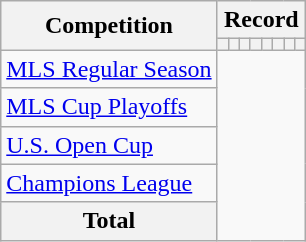<table class="wikitable" style="text-align: center">
<tr>
<th rowspan=2>Competition</th>
<th colspan=8>Record</th>
</tr>
<tr>
<th></th>
<th></th>
<th></th>
<th></th>
<th></th>
<th></th>
<th></th>
<th></th>
</tr>
<tr>
<td align="left"><a href='#'>MLS Regular Season</a><br></td>
</tr>
<tr>
<td align="left"><a href='#'>MLS Cup Playoffs</a><br></td>
</tr>
<tr>
<td align="left"><a href='#'>U.S. Open Cup</a><br></td>
</tr>
<tr>
<td align="left"><a href='#'>Champions League</a><br></td>
</tr>
<tr>
<th>Total<br></th>
</tr>
</table>
